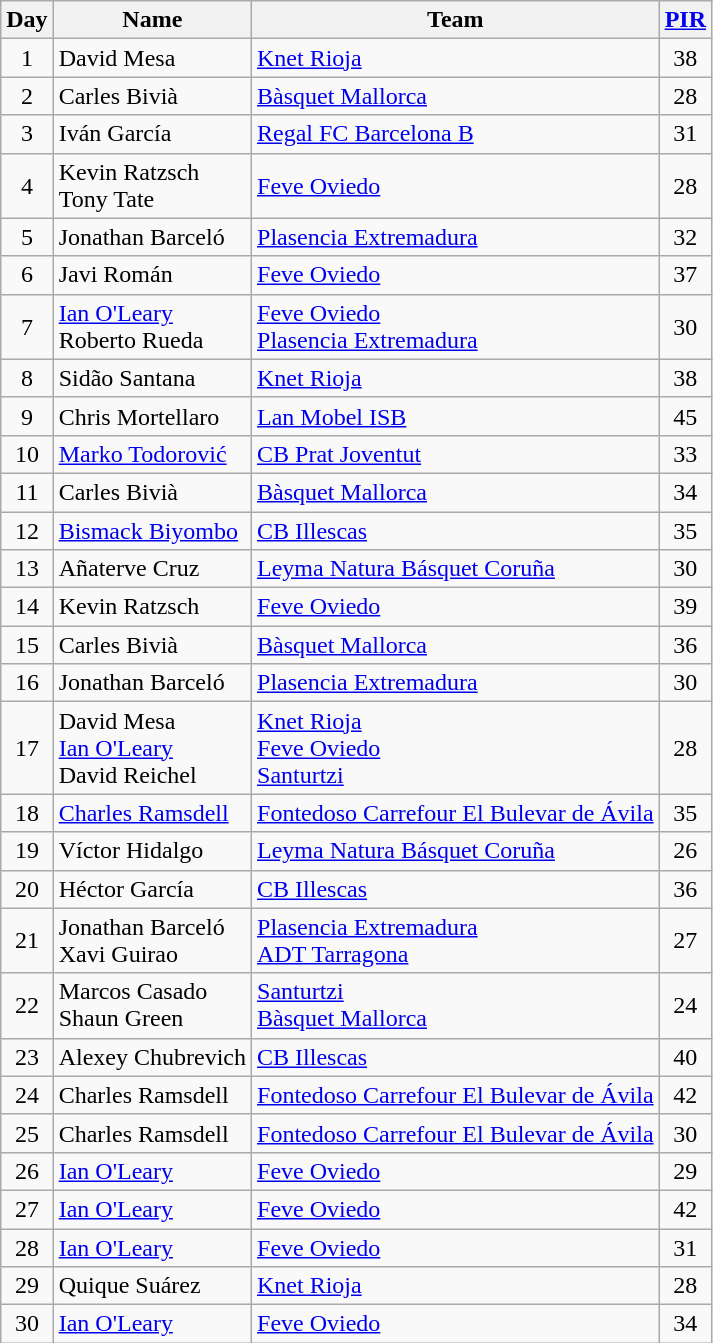<table class="wikitable">
<tr>
<th>Day</th>
<th>Name</th>
<th>Team</th>
<th><a href='#'>PIR</a></th>
</tr>
<tr>
<td align="center">1</td>
<td> David Mesa</td>
<td><a href='#'>Knet Rioja</a></td>
<td align="center">38</td>
</tr>
<tr>
<td align="center">2</td>
<td> Carles Bivià</td>
<td><a href='#'>Bàsquet Mallorca</a></td>
<td align="center">28</td>
</tr>
<tr>
<td align="center">3</td>
<td> Iván García</td>
<td><a href='#'>Regal FC Barcelona B</a></td>
<td align="center">31</td>
</tr>
<tr>
<td align="center">4</td>
<td> Kevin Ratzsch<br> Tony Tate</td>
<td><a href='#'>Feve Oviedo</a></td>
<td align="center">28</td>
</tr>
<tr>
<td align="center">5</td>
<td> Jonathan Barceló</td>
<td><a href='#'>Plasencia Extremadura</a></td>
<td align="center">32</td>
</tr>
<tr>
<td align="center">6</td>
<td> Javi Román</td>
<td><a href='#'>Feve Oviedo</a></td>
<td align="center">37</td>
</tr>
<tr>
<td align="center">7</td>
<td> <a href='#'>Ian O'Leary</a><br> Roberto Rueda</td>
<td><a href='#'>Feve Oviedo</a><br><a href='#'>Plasencia Extremadura</a></td>
<td align="center">30</td>
</tr>
<tr>
<td align="center">8</td>
<td> Sidão Santana</td>
<td><a href='#'>Knet Rioja</a></td>
<td align="center">38</td>
</tr>
<tr>
<td align="center">9</td>
<td> Chris Mortellaro</td>
<td><a href='#'>Lan Mobel ISB</a></td>
<td align="center">45</td>
</tr>
<tr>
<td align="center">10</td>
<td> <a href='#'>Marko Todorović</a></td>
<td><a href='#'>CB Prat Joventut</a></td>
<td align="center">33</td>
</tr>
<tr>
<td align="center">11</td>
<td> Carles Bivià</td>
<td><a href='#'>Bàsquet Mallorca</a></td>
<td align="center">34</td>
</tr>
<tr>
<td align="center">12</td>
<td> <a href='#'>Bismack Biyombo</a></td>
<td><a href='#'>CB Illescas</a></td>
<td align="center">35</td>
</tr>
<tr>
<td align="center">13</td>
<td> Añaterve Cruz</td>
<td><a href='#'>Leyma Natura Básquet Coruña</a></td>
<td align="center">30</td>
</tr>
<tr>
<td align="center">14</td>
<td> Kevin Ratzsch</td>
<td><a href='#'>Feve Oviedo</a></td>
<td align="center">39</td>
</tr>
<tr>
<td align="center">15</td>
<td> Carles Bivià</td>
<td><a href='#'>Bàsquet Mallorca</a></td>
<td align="center">36</td>
</tr>
<tr>
<td align="center">16</td>
<td> Jonathan Barceló</td>
<td><a href='#'>Plasencia Extremadura</a></td>
<td align="center">30</td>
</tr>
<tr>
<td align="center">17</td>
<td> David Mesa<br> <a href='#'>Ian O'Leary</a><br> David Reichel</td>
<td><a href='#'>Knet Rioja</a><br><a href='#'>Feve Oviedo</a><br><a href='#'>Santurtzi</a></td>
<td align="center">28</td>
</tr>
<tr>
<td align="center">18</td>
<td> <a href='#'>Charles Ramsdell</a></td>
<td><a href='#'>Fontedoso Carrefour El Bulevar de Ávila</a></td>
<td align="center">35</td>
</tr>
<tr>
<td align="center">19</td>
<td> Víctor Hidalgo</td>
<td><a href='#'>Leyma Natura Básquet Coruña</a></td>
<td align="center">26</td>
</tr>
<tr>
<td align="center">20</td>
<td> Héctor García</td>
<td><a href='#'>CB Illescas</a></td>
<td align="center">36</td>
</tr>
<tr>
<td align="center">21</td>
<td> Jonathan Barceló<br> Xavi Guirao</td>
<td><a href='#'>Plasencia Extremadura</a><br><a href='#'>ADT Tarragona</a></td>
<td align="center">27</td>
</tr>
<tr>
<td align="center">22</td>
<td> Marcos Casado<br> Shaun Green</td>
<td><a href='#'>Santurtzi</a><br><a href='#'>Bàsquet Mallorca</a></td>
<td align="center">24</td>
</tr>
<tr>
<td align="center">23</td>
<td> Alexey Chubrevich</td>
<td><a href='#'>CB Illescas</a></td>
<td align="center">40</td>
</tr>
<tr>
<td align="center">24</td>
<td> Charles Ramsdell</td>
<td><a href='#'>Fontedoso Carrefour El Bulevar de Ávila</a></td>
<td align="center">42</td>
</tr>
<tr>
<td align="center">25</td>
<td> Charles Ramsdell</td>
<td><a href='#'>Fontedoso Carrefour El Bulevar de Ávila</a></td>
<td align="center">30</td>
</tr>
<tr>
<td align="center">26</td>
<td> <a href='#'>Ian O'Leary</a></td>
<td><a href='#'>Feve Oviedo</a></td>
<td align="center">29</td>
</tr>
<tr>
<td align="center">27</td>
<td> <a href='#'>Ian O'Leary</a></td>
<td><a href='#'>Feve Oviedo</a></td>
<td align="center">42</td>
</tr>
<tr>
<td align="center">28</td>
<td> <a href='#'>Ian O'Leary</a></td>
<td><a href='#'>Feve Oviedo</a></td>
<td align="center">31</td>
</tr>
<tr>
<td align="center">29</td>
<td> Quique Suárez</td>
<td><a href='#'>Knet Rioja</a></td>
<td align="center">28</td>
</tr>
<tr>
<td align="center">30</td>
<td> <a href='#'>Ian O'Leary</a></td>
<td><a href='#'>Feve Oviedo</a></td>
<td align="center">34</td>
</tr>
</table>
